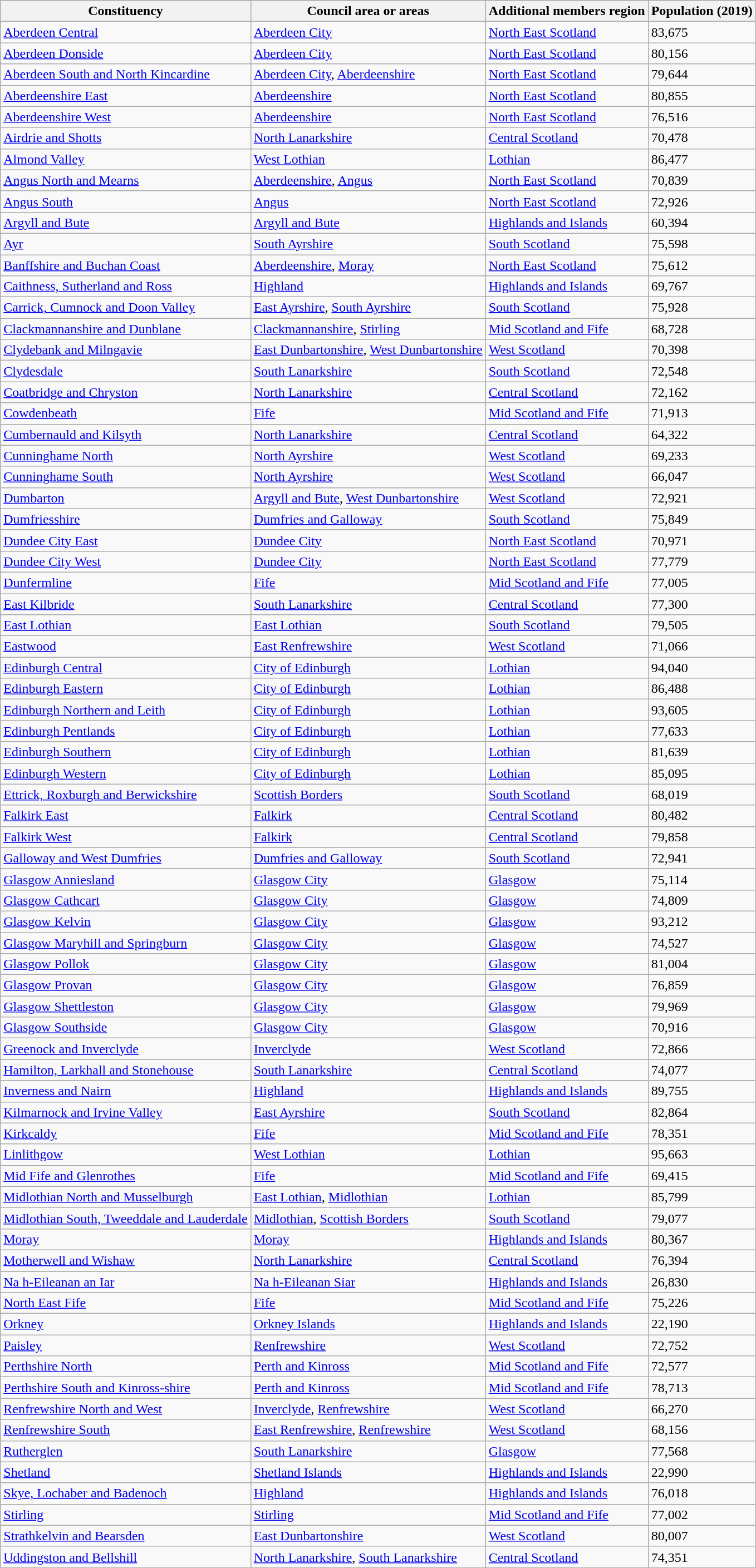<table class="wikitable sortable">
<tr>
<th>Constituency</th>
<th>Council area or areas</th>
<th>Additional members region</th>
<th>Population (2019)</th>
</tr>
<tr>
<td><a href='#'>Aberdeen Central</a></td>
<td><a href='#'>Aberdeen City</a></td>
<td><a href='#'>North East Scotland</a></td>
<td>83,675</td>
</tr>
<tr>
<td><a href='#'>Aberdeen Donside</a></td>
<td><a href='#'>Aberdeen City</a></td>
<td><a href='#'>North East Scotland</a></td>
<td>80,156</td>
</tr>
<tr>
<td><a href='#'>Aberdeen South and North Kincardine</a></td>
<td><a href='#'>Aberdeen City</a>, <a href='#'>Aberdeenshire</a></td>
<td><a href='#'>North East Scotland</a></td>
<td>79,644</td>
</tr>
<tr>
<td><a href='#'>Aberdeenshire East</a></td>
<td><a href='#'>Aberdeenshire</a></td>
<td><a href='#'>North East Scotland</a></td>
<td>80,855</td>
</tr>
<tr>
<td><a href='#'>Aberdeenshire West</a></td>
<td><a href='#'>Aberdeenshire</a></td>
<td><a href='#'>North East Scotland</a></td>
<td>76,516</td>
</tr>
<tr>
<td><a href='#'>Airdrie and Shotts</a></td>
<td><a href='#'>North Lanarkshire</a></td>
<td><a href='#'>Central Scotland</a></td>
<td>70,478</td>
</tr>
<tr>
<td><a href='#'>Almond Valley</a></td>
<td><a href='#'>West Lothian</a></td>
<td><a href='#'>Lothian</a></td>
<td>86,477</td>
</tr>
<tr>
<td><a href='#'>Angus North and Mearns</a></td>
<td><a href='#'>Aberdeenshire</a>, <a href='#'>Angus</a></td>
<td><a href='#'>North East Scotland</a></td>
<td>70,839</td>
</tr>
<tr>
<td><a href='#'>Angus South</a></td>
<td><a href='#'>Angus</a></td>
<td><a href='#'>North East Scotland</a></td>
<td>72,926</td>
</tr>
<tr>
<td><a href='#'>Argyll and Bute</a></td>
<td><a href='#'>Argyll and Bute</a></td>
<td><a href='#'>Highlands and Islands</a></td>
<td>60,394</td>
</tr>
<tr>
<td><a href='#'>Ayr</a></td>
<td><a href='#'>South Ayrshire</a></td>
<td><a href='#'>South Scotland</a></td>
<td>75,598</td>
</tr>
<tr>
<td><a href='#'>Banffshire and Buchan Coast</a></td>
<td><a href='#'>Aberdeenshire</a>, <a href='#'>Moray</a></td>
<td><a href='#'>North East Scotland</a></td>
<td>75,612</td>
</tr>
<tr>
<td><a href='#'>Caithness, Sutherland and Ross</a></td>
<td><a href='#'>Highland</a></td>
<td><a href='#'>Highlands and Islands</a></td>
<td>69,767</td>
</tr>
<tr>
<td><a href='#'>Carrick, Cumnock and Doon Valley</a></td>
<td><a href='#'>East Ayrshire</a>, <a href='#'>South Ayrshire</a></td>
<td><a href='#'>South Scotland</a></td>
<td>75,928</td>
</tr>
<tr>
<td><a href='#'>Clackmannanshire and Dunblane</a></td>
<td><a href='#'>Clackmannanshire</a>, <a href='#'>Stirling</a></td>
<td><a href='#'>Mid Scotland and Fife</a></td>
<td>68,728</td>
</tr>
<tr>
<td><a href='#'>Clydebank and Milngavie</a></td>
<td><a href='#'>East Dunbartonshire</a>, <a href='#'>West Dunbartonshire</a></td>
<td><a href='#'>West Scotland</a></td>
<td>70,398</td>
</tr>
<tr>
<td><a href='#'>Clydesdale</a></td>
<td><a href='#'>South Lanarkshire</a></td>
<td><a href='#'>South Scotland</a></td>
<td>72,548</td>
</tr>
<tr>
<td><a href='#'>Coatbridge and Chryston</a></td>
<td><a href='#'>North Lanarkshire</a></td>
<td><a href='#'>Central Scotland</a></td>
<td>72,162</td>
</tr>
<tr>
<td><a href='#'>Cowdenbeath</a></td>
<td><a href='#'>Fife</a></td>
<td><a href='#'>Mid Scotland and Fife</a></td>
<td>71,913</td>
</tr>
<tr>
<td><a href='#'>Cumbernauld and Kilsyth</a></td>
<td><a href='#'>North Lanarkshire</a></td>
<td><a href='#'>Central Scotland</a></td>
<td>64,322</td>
</tr>
<tr>
<td><a href='#'>Cunninghame North</a></td>
<td><a href='#'>North Ayrshire</a></td>
<td><a href='#'>West Scotland</a></td>
<td>69,233</td>
</tr>
<tr>
<td><a href='#'>Cunninghame South</a></td>
<td><a href='#'>North Ayrshire</a></td>
<td><a href='#'>West Scotland</a></td>
<td>66,047</td>
</tr>
<tr>
<td><a href='#'>Dumbarton</a></td>
<td><a href='#'>Argyll and Bute</a>, <a href='#'>West Dunbartonshire</a></td>
<td><a href='#'>West Scotland</a></td>
<td>72,921</td>
</tr>
<tr>
<td><a href='#'>Dumfriesshire</a></td>
<td><a href='#'>Dumfries and Galloway</a></td>
<td><a href='#'>South Scotland</a></td>
<td>75,849</td>
</tr>
<tr>
<td><a href='#'>Dundee City East</a></td>
<td><a href='#'>Dundee City</a></td>
<td><a href='#'>North East Scotland</a></td>
<td>70,971</td>
</tr>
<tr>
<td><a href='#'>Dundee City West</a></td>
<td><a href='#'>Dundee City</a></td>
<td><a href='#'>North East Scotland</a></td>
<td>77,779</td>
</tr>
<tr>
<td><a href='#'>Dunfermline</a></td>
<td><a href='#'>Fife</a></td>
<td><a href='#'>Mid Scotland and Fife</a></td>
<td>77,005</td>
</tr>
<tr>
<td><a href='#'>East Kilbride</a></td>
<td><a href='#'>South Lanarkshire</a></td>
<td><a href='#'>Central Scotland</a></td>
<td>77,300</td>
</tr>
<tr>
<td><a href='#'>East Lothian</a></td>
<td><a href='#'>East Lothian</a></td>
<td><a href='#'>South Scotland</a></td>
<td>79,505</td>
</tr>
<tr>
<td><a href='#'>Eastwood</a></td>
<td><a href='#'>East Renfrewshire</a></td>
<td><a href='#'>West Scotland</a></td>
<td>71,066</td>
</tr>
<tr>
<td><a href='#'>Edinburgh Central</a></td>
<td><a href='#'>City of Edinburgh</a></td>
<td><a href='#'>Lothian</a></td>
<td>94,040</td>
</tr>
<tr>
<td><a href='#'>Edinburgh Eastern</a></td>
<td><a href='#'>City of Edinburgh</a></td>
<td><a href='#'>Lothian</a></td>
<td>86,488</td>
</tr>
<tr>
<td><a href='#'>Edinburgh Northern and Leith</a></td>
<td><a href='#'>City of Edinburgh</a></td>
<td><a href='#'>Lothian</a></td>
<td>93,605</td>
</tr>
<tr>
<td><a href='#'>Edinburgh Pentlands</a></td>
<td><a href='#'>City of Edinburgh</a></td>
<td><a href='#'>Lothian</a></td>
<td>77,633</td>
</tr>
<tr>
<td><a href='#'>Edinburgh Southern</a></td>
<td><a href='#'>City of Edinburgh</a></td>
<td><a href='#'>Lothian</a></td>
<td>81,639</td>
</tr>
<tr>
<td><a href='#'>Edinburgh Western</a></td>
<td><a href='#'>City of Edinburgh</a></td>
<td><a href='#'>Lothian</a></td>
<td>85,095</td>
</tr>
<tr>
<td><a href='#'>Ettrick, Roxburgh and Berwickshire</a></td>
<td><a href='#'>Scottish Borders</a></td>
<td><a href='#'>South Scotland</a></td>
<td>68,019</td>
</tr>
<tr>
<td><a href='#'>Falkirk East</a></td>
<td><a href='#'>Falkirk</a></td>
<td><a href='#'>Central Scotland</a></td>
<td>80,482</td>
</tr>
<tr>
<td><a href='#'>Falkirk West</a></td>
<td><a href='#'>Falkirk</a></td>
<td><a href='#'>Central Scotland</a></td>
<td>79,858</td>
</tr>
<tr>
<td><a href='#'>Galloway and West Dumfries</a></td>
<td><a href='#'>Dumfries and Galloway</a></td>
<td><a href='#'>South Scotland</a></td>
<td>72,941</td>
</tr>
<tr>
<td><a href='#'>Glasgow Anniesland</a></td>
<td><a href='#'>Glasgow City</a></td>
<td><a href='#'>Glasgow</a></td>
<td>75,114</td>
</tr>
<tr>
<td><a href='#'>Glasgow Cathcart</a></td>
<td><a href='#'>Glasgow City</a></td>
<td><a href='#'>Glasgow</a></td>
<td>74,809</td>
</tr>
<tr>
<td><a href='#'>Glasgow Kelvin</a></td>
<td><a href='#'>Glasgow City</a></td>
<td><a href='#'>Glasgow</a></td>
<td>93,212</td>
</tr>
<tr>
<td><a href='#'>Glasgow Maryhill and Springburn</a></td>
<td><a href='#'>Glasgow City</a></td>
<td><a href='#'>Glasgow</a></td>
<td>74,527</td>
</tr>
<tr>
<td><a href='#'>Glasgow Pollok</a></td>
<td><a href='#'>Glasgow City</a></td>
<td><a href='#'>Glasgow</a></td>
<td>81,004</td>
</tr>
<tr>
<td><a href='#'>Glasgow Provan</a></td>
<td><a href='#'>Glasgow City</a></td>
<td><a href='#'>Glasgow</a></td>
<td>76,859</td>
</tr>
<tr>
<td><a href='#'>Glasgow Shettleston</a></td>
<td><a href='#'>Glasgow City</a></td>
<td><a href='#'>Glasgow</a></td>
<td>79,969</td>
</tr>
<tr>
<td><a href='#'>Glasgow Southside</a></td>
<td><a href='#'>Glasgow City</a></td>
<td><a href='#'>Glasgow</a></td>
<td>70,916</td>
</tr>
<tr>
<td><a href='#'>Greenock and Inverclyde</a></td>
<td><a href='#'>Inverclyde</a></td>
<td><a href='#'>West Scotland</a></td>
<td>72,866</td>
</tr>
<tr>
<td><a href='#'>Hamilton, Larkhall and Stonehouse</a></td>
<td><a href='#'>South Lanarkshire</a></td>
<td><a href='#'>Central Scotland</a></td>
<td>74,077</td>
</tr>
<tr>
<td><a href='#'>Inverness and Nairn</a></td>
<td><a href='#'>Highland</a></td>
<td><a href='#'>Highlands and Islands</a></td>
<td>89,755</td>
</tr>
<tr>
<td><a href='#'>Kilmarnock and Irvine Valley</a></td>
<td><a href='#'>East Ayrshire</a></td>
<td><a href='#'>South Scotland</a></td>
<td>82,864</td>
</tr>
<tr>
<td><a href='#'>Kirkcaldy</a></td>
<td><a href='#'>Fife</a></td>
<td><a href='#'>Mid Scotland and Fife</a></td>
<td>78,351</td>
</tr>
<tr>
<td><a href='#'>Linlithgow</a></td>
<td><a href='#'>West Lothian</a></td>
<td><a href='#'>Lothian</a></td>
<td>95,663</td>
</tr>
<tr>
<td><a href='#'>Mid Fife and Glenrothes</a></td>
<td><a href='#'>Fife</a></td>
<td><a href='#'>Mid Scotland and Fife</a></td>
<td>69,415</td>
</tr>
<tr>
<td><a href='#'>Midlothian North and Musselburgh</a></td>
<td><a href='#'>East Lothian</a>, <a href='#'>Midlothian</a></td>
<td><a href='#'>Lothian</a></td>
<td>85,799</td>
</tr>
<tr>
<td><a href='#'>Midlothian South, Tweeddale and Lauderdale</a></td>
<td><a href='#'>Midlothian</a>, <a href='#'>Scottish Borders</a></td>
<td><a href='#'>South Scotland</a></td>
<td>79,077</td>
</tr>
<tr>
<td><a href='#'>Moray</a></td>
<td><a href='#'>Moray</a></td>
<td><a href='#'>Highlands and Islands</a></td>
<td>80,367</td>
</tr>
<tr>
<td><a href='#'>Motherwell and Wishaw</a></td>
<td><a href='#'>North Lanarkshire</a></td>
<td><a href='#'>Central Scotland</a></td>
<td>76,394</td>
</tr>
<tr>
<td><a href='#'>Na h-Eileanan an Iar</a></td>
<td><a href='#'>Na h-Eileanan Siar</a></td>
<td><a href='#'>Highlands and Islands</a></td>
<td>26,830</td>
</tr>
<tr>
<td><a href='#'>North East Fife</a></td>
<td><a href='#'>Fife</a></td>
<td><a href='#'>Mid Scotland and Fife</a></td>
<td>75,226</td>
</tr>
<tr>
<td><a href='#'>Orkney</a></td>
<td><a href='#'>Orkney Islands</a></td>
<td><a href='#'>Highlands and Islands</a></td>
<td>22,190</td>
</tr>
<tr>
<td><a href='#'>Paisley</a></td>
<td><a href='#'>Renfrewshire</a></td>
<td><a href='#'>West Scotland</a></td>
<td>72,752</td>
</tr>
<tr>
<td><a href='#'>Perthshire North</a></td>
<td><a href='#'>Perth and Kinross</a></td>
<td><a href='#'>Mid Scotland and Fife</a></td>
<td>72,577</td>
</tr>
<tr>
<td><a href='#'>Perthshire South and Kinross-shire</a></td>
<td><a href='#'>Perth and Kinross</a></td>
<td><a href='#'>Mid Scotland and Fife</a></td>
<td>78,713</td>
</tr>
<tr>
<td><a href='#'>Renfrewshire North and West</a></td>
<td><a href='#'>Inverclyde</a>, <a href='#'>Renfrewshire</a></td>
<td><a href='#'>West Scotland</a></td>
<td>66,270</td>
</tr>
<tr>
<td><a href='#'>Renfrewshire South</a></td>
<td><a href='#'>East Renfrewshire</a>, <a href='#'>Renfrewshire</a></td>
<td><a href='#'>West Scotland</a></td>
<td>68,156</td>
</tr>
<tr>
<td><a href='#'>Rutherglen</a></td>
<td><a href='#'>South Lanarkshire</a></td>
<td><a href='#'>Glasgow</a></td>
<td>77,568</td>
</tr>
<tr>
<td><a href='#'>Shetland</a></td>
<td><a href='#'>Shetland Islands</a></td>
<td><a href='#'>Highlands and Islands</a></td>
<td>22,990</td>
</tr>
<tr>
<td><a href='#'>Skye, Lochaber and Badenoch</a></td>
<td><a href='#'>Highland</a></td>
<td><a href='#'>Highlands and Islands</a></td>
<td>76,018</td>
</tr>
<tr>
<td><a href='#'>Stirling</a></td>
<td><a href='#'>Stirling</a></td>
<td><a href='#'>Mid Scotland and Fife</a></td>
<td>77,002</td>
</tr>
<tr>
<td><a href='#'>Strathkelvin and Bearsden</a></td>
<td><a href='#'>East Dunbartonshire</a></td>
<td><a href='#'>West Scotland</a></td>
<td>80,007</td>
</tr>
<tr>
<td><a href='#'>Uddingston and Bellshill</a></td>
<td><a href='#'>North Lanarkshire</a>, <a href='#'>South Lanarkshire</a></td>
<td><a href='#'>Central Scotland</a></td>
<td>74,351</td>
</tr>
</table>
